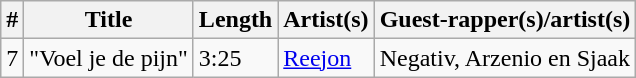<table class="wikitable">
<tr>
<th>#</th>
<th>Title</th>
<th>Length</th>
<th>Artist(s)</th>
<th>Guest-rapper(s)/artist(s)</th>
</tr>
<tr>
<td>7</td>
<td>"Voel je de pijn"</td>
<td>3:25</td>
<td><a href='#'>Reejon</a></td>
<td>Negativ, Arzenio en Sjaak</td>
</tr>
</table>
